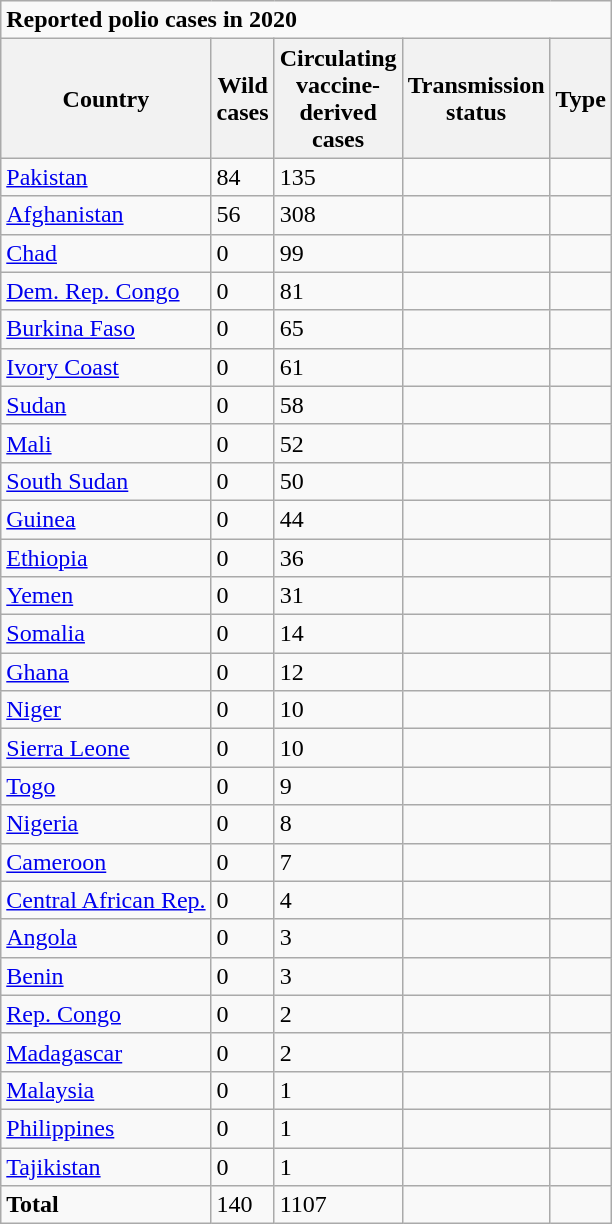<table class="wikitable sortable mw-collapsible mw-collapsed" font-size:85%; margin-left:15px">
<tr>
<td colspan="5"><div><strong>Reported polio cases in 2020</strong><br>
</div></td>
</tr>
<tr>
<th>Country</th>
<th>Wild<br>cases</th>
<th>Circulating<br>vaccine-<br>derived<br>cases</th>
<th>Transmission<br>status</th>
<th>Type</th>
</tr>
<tr>
<td><a href='#'>Pakistan</a></td>
<td>84</td>
<td>135</td>
<td></td>
<td><br></td>
</tr>
<tr>
<td><a href='#'>Afghanistan</a></td>
<td>56</td>
<td>308</td>
<td></td>
<td><br></td>
</tr>
<tr>
<td><a href='#'>Chad</a></td>
<td>0</td>
<td>99</td>
<td></td>
<td></td>
</tr>
<tr>
<td><a href='#'>Dem. Rep. Congo</a></td>
<td>0</td>
<td>81</td>
<td></td>
<td></td>
</tr>
<tr>
<td><a href='#'>Burkina Faso</a></td>
<td>0</td>
<td>65</td>
<td></td>
<td></td>
</tr>
<tr>
<td><a href='#'>Ivory Coast</a></td>
<td>0</td>
<td>61</td>
<td></td>
<td></td>
</tr>
<tr>
<td><a href='#'>Sudan</a></td>
<td>0</td>
<td>58</td>
<td></td>
<td></td>
</tr>
<tr>
<td><a href='#'>Mali</a></td>
<td>0</td>
<td>52</td>
<td></td>
<td></td>
</tr>
<tr>
<td><a href='#'>South Sudan</a></td>
<td>0</td>
<td>50</td>
<td></td>
<td></td>
</tr>
<tr>
<td><a href='#'>Guinea</a></td>
<td>0</td>
<td>44</td>
<td></td>
<td></td>
</tr>
<tr>
<td><a href='#'>Ethiopia</a></td>
<td>0</td>
<td>36</td>
<td></td>
<td></td>
</tr>
<tr>
<td><a href='#'>Yemen</a></td>
<td>0</td>
<td>31</td>
<td></td>
<td></td>
</tr>
<tr>
<td><a href='#'>Somalia</a></td>
<td>0</td>
<td>14</td>
<td></td>
<td></td>
</tr>
<tr>
<td><a href='#'>Ghana</a></td>
<td>0</td>
<td>12</td>
<td></td>
<td></td>
</tr>
<tr>
<td><a href='#'>Niger</a></td>
<td>0</td>
<td>10</td>
<td></td>
<td></td>
</tr>
<tr>
<td><a href='#'>Sierra Leone</a></td>
<td>0</td>
<td>10</td>
<td></td>
<td></td>
</tr>
<tr>
<td><a href='#'>Togo</a></td>
<td>0</td>
<td>9</td>
<td></td>
<td></td>
</tr>
<tr>
<td><a href='#'>Nigeria</a></td>
<td>0</td>
<td>8</td>
<td></td>
<td></td>
</tr>
<tr>
<td><a href='#'>Cameroon</a></td>
<td>0</td>
<td>7</td>
<td></td>
<td></td>
</tr>
<tr>
<td><a href='#'>Central African Rep.</a></td>
<td>0</td>
<td>4</td>
<td></td>
<td></td>
</tr>
<tr>
<td><a href='#'>Angola</a></td>
<td>0</td>
<td>3</td>
<td></td>
<td></td>
</tr>
<tr>
<td><a href='#'>Benin</a></td>
<td>0</td>
<td>3</td>
<td></td>
<td></td>
</tr>
<tr>
<td><a href='#'>Rep. Congo</a></td>
<td>0</td>
<td>2</td>
<td></td>
<td></td>
</tr>
<tr>
<td><a href='#'>Madagascar</a></td>
<td>0</td>
<td>2</td>
<td></td>
<td></td>
</tr>
<tr>
<td><a href='#'>Malaysia</a></td>
<td>0</td>
<td>1</td>
<td></td>
<td></td>
</tr>
<tr>
<td><a href='#'>Philippines</a></td>
<td>0</td>
<td>1</td>
<td></td>
<td></td>
</tr>
<tr>
<td><a href='#'>Tajikistan</a></td>
<td>0</td>
<td>1</td>
<td></td>
<td></td>
</tr>
<tr>
<td><strong>Total</strong></td>
<td>140</td>
<td>1107</td>
<td></td>
<td></td>
</tr>
</table>
